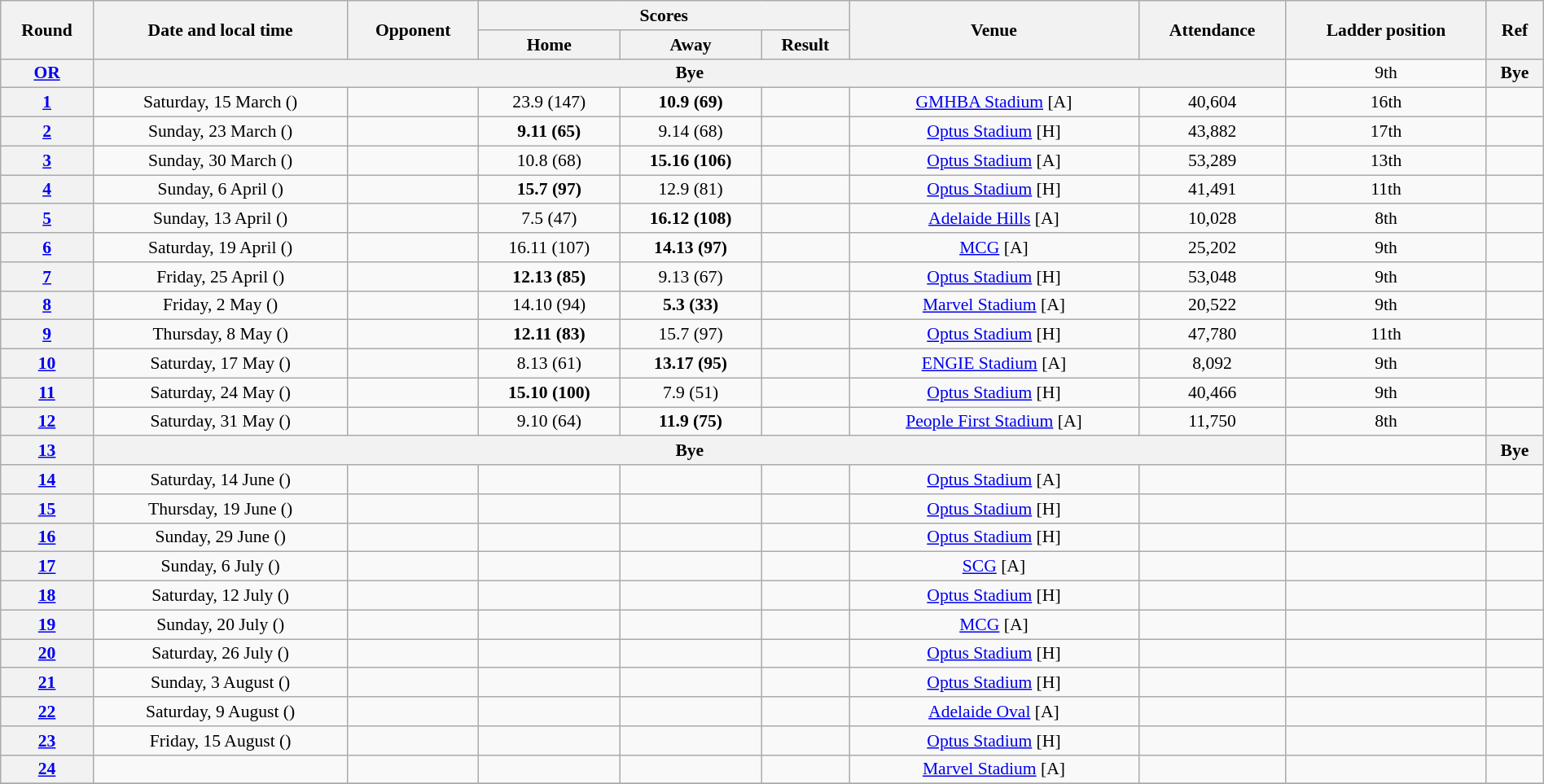<table class="wikitable plainrowheaders" style="font-size:90%; width:100%; text-align:center;">
<tr>
<th rowspan="2" scope="co.">Round</th>
<th rowspan="2" scope="col">Date and local time</th>
<th rowspan="2" scope="col">Opponent</th>
<th colspan="3" scope="col">Scores</th>
<th rowspan="2" scope="col">Venue</th>
<th rowspan="2" scope="col">Attendance</th>
<th rowspan="2" scope="col">Ladder position</th>
<th rowspan="2" scope="col">Ref</th>
</tr>
<tr>
<th scope="col">Home</th>
<th scope="col">Away</th>
<th scope="col">Result</th>
</tr>
<tr>
<th><a href='#'>OR</a></th>
<th colspan="7">Bye</th>
<td>9th </td>
<th>Bye</th>
</tr>
<tr>
<th><a href='#'>1</a></th>
<td>Saturday, 15 March ()</td>
<td></td>
<td>23.9 (147)</td>
<td><strong>10.9 (69)</strong></td>
<td></td>
<td><a href='#'>GMHBA Stadium</a> [A]</td>
<td>40,604</td>
<td>16th </td>
<td></td>
</tr>
<tr>
<th><a href='#'>2</a></th>
<td>Sunday, 23 March ()</td>
<td></td>
<td><strong>9.11 (65)</strong></td>
<td>9.14 (68)</td>
<td></td>
<td><a href='#'>Optus Stadium</a> [H]</td>
<td>43,882</td>
<td>17th </td>
<td></td>
</tr>
<tr>
<th><a href='#'>3</a></th>
<td>Sunday, 30 March ()</td>
<td></td>
<td>10.8 (68)</td>
<td><strong>15.16 (106)</strong></td>
<td></td>
<td><a href='#'>Optus Stadium</a> [A]</td>
<td>53,289</td>
<td>13th </td>
<td></td>
</tr>
<tr>
<th><a href='#'>4</a></th>
<td>Sunday, 6 April ()</td>
<td></td>
<td><strong>15.7 (97)</strong></td>
<td>12.9 (81)</td>
<td></td>
<td><a href='#'>Optus Stadium</a> [H]</td>
<td>41,491</td>
<td>11th </td>
<td></td>
</tr>
<tr>
<th><a href='#'>5</a></th>
<td>Sunday, 13 April ()</td>
<td></td>
<td>7.5 (47)</td>
<td><strong>16.12 (108)</strong></td>
<td></td>
<td><a href='#'>Adelaide Hills</a> [A]</td>
<td>10,028</td>
<td>8th </td>
<td></td>
</tr>
<tr>
<th><a href='#'>6</a></th>
<td>Saturday, 19 April ()</td>
<td></td>
<td>16.11 (107)</td>
<td><strong>14.13 (97)</strong></td>
<td></td>
<td><a href='#'>MCG</a> [A]</td>
<td>25,202</td>
<td>9th </td>
<td></td>
</tr>
<tr>
<th><a href='#'>7</a></th>
<td>Friday, 25 April ()</td>
<td></td>
<td><strong>12.13 (85)</strong></td>
<td>9.13 (67)</td>
<td></td>
<td><a href='#'>Optus Stadium</a> [H]</td>
<td>53,048</td>
<td>9th </td>
<td></td>
</tr>
<tr>
<th><a href='#'>8</a></th>
<td>Friday, 2 May ()</td>
<td></td>
<td>14.10 (94)</td>
<td><strong>5.3 (33)</strong></td>
<td></td>
<td><a href='#'>Marvel Stadium</a> [A]</td>
<td>20,522</td>
<td>9th </td>
<td></td>
</tr>
<tr>
<th><a href='#'>9</a></th>
<td>Thursday, 8 May ()</td>
<td></td>
<td><strong>12.11 (83)</strong></td>
<td>15.7 (97)</td>
<td></td>
<td><a href='#'>Optus Stadium</a> [H]</td>
<td>47,780</td>
<td>11th </td>
<td></td>
</tr>
<tr>
<th><a href='#'>10</a></th>
<td>Saturday, 17 May ()</td>
<td></td>
<td>8.13 (61)</td>
<td><strong>13.17 (95)</strong></td>
<td></td>
<td><a href='#'>ENGIE Stadium</a> [A]</td>
<td>8,092</td>
<td>9th </td>
<td></td>
</tr>
<tr>
<th><a href='#'>11</a></th>
<td>Saturday, 24 May ()</td>
<td></td>
<td><strong>15.10 (100)</strong></td>
<td>7.9 (51)</td>
<td></td>
<td><a href='#'>Optus Stadium</a> [H]</td>
<td>40,466</td>
<td>9th </td>
<td></td>
</tr>
<tr>
<th><a href='#'>12</a></th>
<td>Saturday, 31 May ()</td>
<td></td>
<td>9.10 (64)</td>
<td><strong>11.9 (75)</strong></td>
<td></td>
<td><a href='#'>People First Stadium</a> [A]</td>
<td>11,750</td>
<td>8th </td>
<td></td>
</tr>
<tr>
<th><a href='#'>13</a></th>
<th colspan="7">Bye</th>
<td></td>
<th>Bye</th>
</tr>
<tr>
<th><a href='#'>14</a></th>
<td>Saturday, 14 June ()</td>
<td></td>
<td></td>
<td></td>
<td></td>
<td><a href='#'>Optus Stadium</a> [A]</td>
<td></td>
<td></td>
<td></td>
</tr>
<tr>
<th><a href='#'>15</a></th>
<td>Thursday, 19 June ()</td>
<td></td>
<td></td>
<td></td>
<td></td>
<td><a href='#'>Optus Stadium</a> [H]</td>
<td></td>
<td></td>
<td></td>
</tr>
<tr>
<th><a href='#'>16</a></th>
<td>Sunday, 29 June ()</td>
<td></td>
<td></td>
<td></td>
<td></td>
<td><a href='#'>Optus Stadium</a> [H]</td>
<td></td>
<td></td>
<td></td>
</tr>
<tr>
<th><a href='#'>17</a></th>
<td>Sunday, 6 July ()</td>
<td></td>
<td></td>
<td></td>
<td></td>
<td><a href='#'>SCG</a> [A]</td>
<td></td>
<td></td>
<td></td>
</tr>
<tr>
<th><a href='#'>18</a></th>
<td>Saturday, 12 July ()</td>
<td></td>
<td></td>
<td></td>
<td></td>
<td><a href='#'>Optus Stadium</a> [H]</td>
<td></td>
<td></td>
<td></td>
</tr>
<tr>
<th><a href='#'>19</a></th>
<td>Sunday, 20 July ()</td>
<td></td>
<td></td>
<td></td>
<td></td>
<td><a href='#'>MCG</a> [A]</td>
<td></td>
<td></td>
<td></td>
</tr>
<tr>
<th><a href='#'>20</a></th>
<td>Saturday, 26 July ()</td>
<td></td>
<td></td>
<td></td>
<td></td>
<td><a href='#'>Optus Stadium</a> [H]</td>
<td></td>
<td></td>
<td></td>
</tr>
<tr>
<th><a href='#'>21</a></th>
<td>Sunday, 3 August ()</td>
<td></td>
<td></td>
<td></td>
<td></td>
<td><a href='#'>Optus Stadium</a> [H]</td>
<td></td>
<td></td>
<td></td>
</tr>
<tr>
<th><a href='#'>22</a></th>
<td>Saturday, 9 August ()</td>
<td></td>
<td></td>
<td></td>
<td></td>
<td><a href='#'>Adelaide Oval</a> [A]</td>
<td></td>
<td></td>
<td></td>
</tr>
<tr>
<th><a href='#'>23</a></th>
<td>Friday, 15 August ()</td>
<td></td>
<td></td>
<td></td>
<td></td>
<td><a href='#'>Optus Stadium</a> [H]</td>
<td></td>
<td></td>
<td></td>
</tr>
<tr>
<th><a href='#'>24</a></th>
<td></td>
<td></td>
<td></td>
<td></td>
<td></td>
<td><a href='#'>Marvel Stadium</a> [A]</td>
<td></td>
<td></td>
<td></td>
</tr>
<tr>
</tr>
</table>
